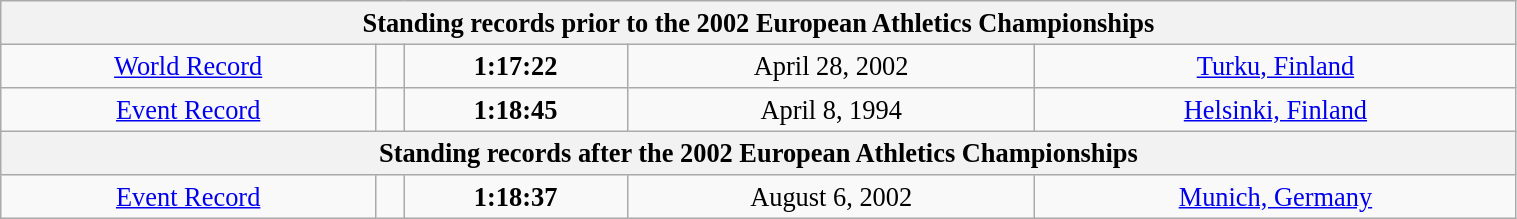<table class="wikitable" style=" text-align:center; font-size:110%;" width="80%">
<tr>
<th colspan="5">Standing records prior to the 2002 European Athletics Championships</th>
</tr>
<tr>
<td><a href='#'>World Record</a></td>
<td></td>
<td><strong>1:17:22</strong></td>
<td>April 28, 2002</td>
<td> <a href='#'>Turku, Finland</a></td>
</tr>
<tr>
<td><a href='#'>Event Record</a></td>
<td></td>
<td><strong>1:18:45</strong></td>
<td>April 8, 1994</td>
<td> <a href='#'>Helsinki, Finland</a></td>
</tr>
<tr>
<th colspan="5">Standing records after the 2002 European Athletics Championships</th>
</tr>
<tr>
<td><a href='#'>Event Record</a></td>
<td></td>
<td><strong>1:18:37</strong></td>
<td>August 6, 2002</td>
<td> <a href='#'>Munich, Germany</a></td>
</tr>
</table>
